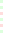<table style="font-size: 85%">
<tr>
<td style="background:#dfd;"></td>
</tr>
<tr>
<td style="background:#dfd;"></td>
</tr>
<tr>
<td style="background:#fdd;"></td>
</tr>
<tr>
<td style="background:#dfd;"></td>
</tr>
<tr>
<td style="background:#fdd;"></td>
</tr>
<tr>
<td style="background:#dfd;"></td>
</tr>
</table>
